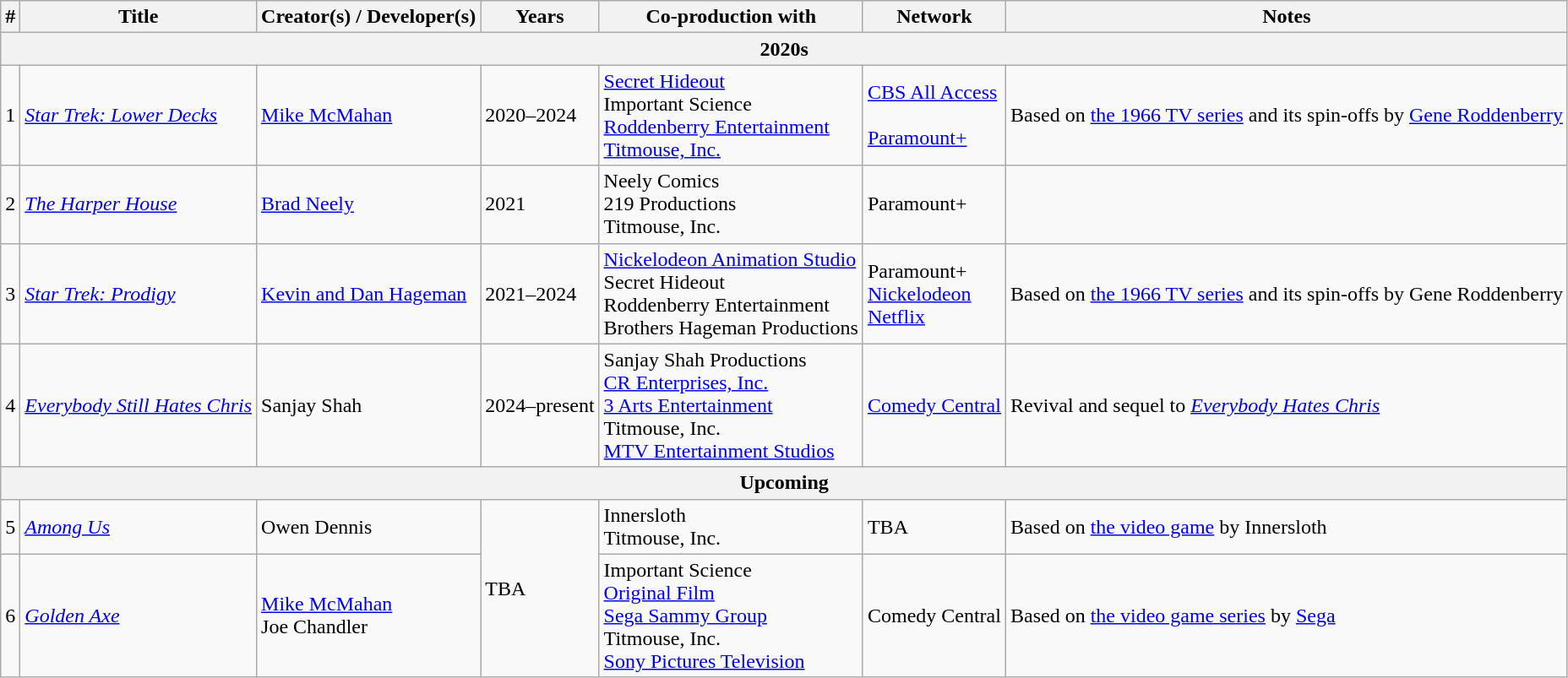<table class="wikitable sortable">
<tr>
<th>#</th>
<th>Title</th>
<th>Creator(s) / Developer(s)</th>
<th>Years</th>
<th>Co-production with</th>
<th>Network</th>
<th>Notes</th>
</tr>
<tr>
<th colspan="7">2020s</th>
</tr>
<tr>
<td>1</td>
<td><em><a href='#'>Star Trek: Lower Decks</a></em></td>
<td><a href='#'>Mike McMahan</a></td>
<td>2020–2024</td>
<td><a href='#'>Secret Hideout</a><br>Important Science<br><a href='#'>Roddenberry Entertainment</a><br><a href='#'>Titmouse, Inc.</a></td>
<td><a href='#'>CBS All Access</a><br><br><a href='#'>Paramount+</a><br></td>
<td>Based on <a href='#'>the 1966 TV series</a> and its spin-offs by <a href='#'>Gene Roddenberry</a></td>
</tr>
<tr>
<td>2</td>
<td><em><a href='#'>The Harper House</a></em></td>
<td><a href='#'>Brad Neely</a></td>
<td>2021</td>
<td>Neely Comics<br>219 Productions<br>Titmouse, Inc.</td>
<td>Paramount+</td>
<td></td>
</tr>
<tr>
<td>3</td>
<td><em><a href='#'>Star Trek: Prodigy</a></em></td>
<td><a href='#'>Kevin and Dan Hageman</a></td>
<td>2021–2024</td>
<td><a href='#'>Nickelodeon Animation Studio</a><br>Secret Hideout<br>Roddenberry Entertainment<br>Brothers Hageman Productions</td>
<td>Paramount+ <br><a href='#'>Nickelodeon</a> <br><a href='#'>Netflix</a> </td>
<td>Based on <a href='#'>the 1966 TV series</a> and its spin-offs by Gene Roddenberry</td>
</tr>
<tr>
<td>4</td>
<td><em><a href='#'>Everybody Still Hates Chris</a></em></td>
<td>Sanjay Shah</td>
<td>2024–present</td>
<td>Sanjay Shah Productions<br><a href='#'>CR Enterprises, Inc.</a><br><a href='#'>3 Arts Entertainment</a><br>Titmouse, Inc.<br><a href='#'>MTV Entertainment Studios</a></td>
<td><a href='#'>Comedy Central</a></td>
<td>Revival and sequel to <em><a href='#'>Everybody Hates Chris</a></em></td>
</tr>
<tr>
<th colspan="7">Upcoming</th>
</tr>
<tr>
<td>5</td>
<td><em><a href='#'>Among Us</a></em></td>
<td>Owen Dennis</td>
<td rowspan="2">TBA</td>
<td>Innersloth<br>Titmouse, Inc.</td>
<td>TBA</td>
<td>Based on <a href='#'>the video game</a> by Innersloth</td>
</tr>
<tr>
<td>6</td>
<td><em><a href='#'>Golden Axe</a></em></td>
<td><a href='#'>Mike McMahan</a><br>Joe Chandler</td>
<td>Important Science<br><a href='#'>Original Film</a><br><a href='#'>Sega Sammy Group</a><br>Titmouse, Inc.<br><a href='#'>Sony Pictures Television</a></td>
<td>Comedy Central</td>
<td>Based on <a href='#'>the video game series</a> by <a href='#'>Sega</a></td>
</tr>
</table>
